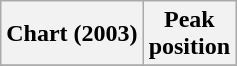<table class="wikitable plainrowheaders" style="text-align:center">
<tr>
<th scope="col">Chart (2003)</th>
<th scope="col">Peak<br>position</th>
</tr>
<tr>
</tr>
</table>
